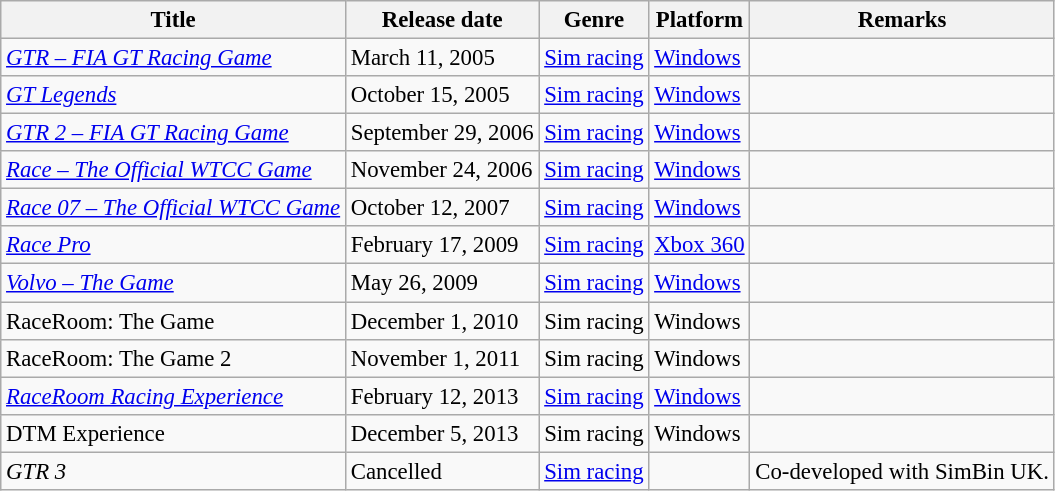<table class="wikitable" style="font-size: 95%">
<tr>
<th>Title</th>
<th>Release date</th>
<th>Genre</th>
<th>Platform</th>
<th>Remarks</th>
</tr>
<tr>
<td><em><a href='#'>GTR – FIA GT Racing Game</a></em></td>
<td>March 11, 2005</td>
<td><a href='#'>Sim racing</a></td>
<td><a href='#'>Windows</a></td>
<td></td>
</tr>
<tr>
<td><em><a href='#'>GT Legends</a></em></td>
<td>October 15, 2005</td>
<td><a href='#'>Sim racing</a></td>
<td><a href='#'>Windows</a></td>
<td></td>
</tr>
<tr>
<td><em><a href='#'>GTR 2 – FIA GT Racing Game</a></em></td>
<td>September 29, 2006</td>
<td><a href='#'>Sim racing</a></td>
<td><a href='#'>Windows</a></td>
<td></td>
</tr>
<tr>
<td><em><a href='#'>Race – The Official WTCC Game</a></em></td>
<td>November 24, 2006</td>
<td><a href='#'>Sim racing</a></td>
<td><a href='#'>Windows</a></td>
<td></td>
</tr>
<tr>
<td><em><a href='#'>Race 07 – The Official WTCC Game</a></em></td>
<td>October 12, 2007</td>
<td><a href='#'>Sim racing</a></td>
<td><a href='#'>Windows</a></td>
<td></td>
</tr>
<tr>
<td><em><a href='#'>Race Pro</a></em></td>
<td>February 17, 2009</td>
<td><a href='#'>Sim racing</a></td>
<td><a href='#'>Xbox 360</a></td>
<td></td>
</tr>
<tr>
<td><em><a href='#'>Volvo – The Game</a></em></td>
<td>May 26, 2009</td>
<td><a href='#'>Sim racing</a></td>
<td><a href='#'>Windows</a></td>
<td></td>
</tr>
<tr>
<td>RaceRoom: The Game</td>
<td>December 1, 2010</td>
<td>Sim racing</td>
<td>Windows</td>
<td></td>
</tr>
<tr>
<td>RaceRoom: The Game 2</td>
<td>November 1, 2011</td>
<td>Sim racing</td>
<td>Windows</td>
<td></td>
</tr>
<tr>
<td><em><a href='#'>RaceRoom Racing Experience</a></em></td>
<td>February 12, 2013</td>
<td><a href='#'>Sim racing</a></td>
<td><a href='#'>Windows</a></td>
<td></td>
</tr>
<tr>
<td>DTM Experience</td>
<td>December 5, 2013</td>
<td>Sim racing</td>
<td>Windows</td>
<td></td>
</tr>
<tr>
<td><em>GTR 3</em></td>
<td>Cancelled</td>
<td><a href='#'>Sim racing</a></td>
<td></td>
<td>Co-developed with SimBin UK.</td>
</tr>
</table>
